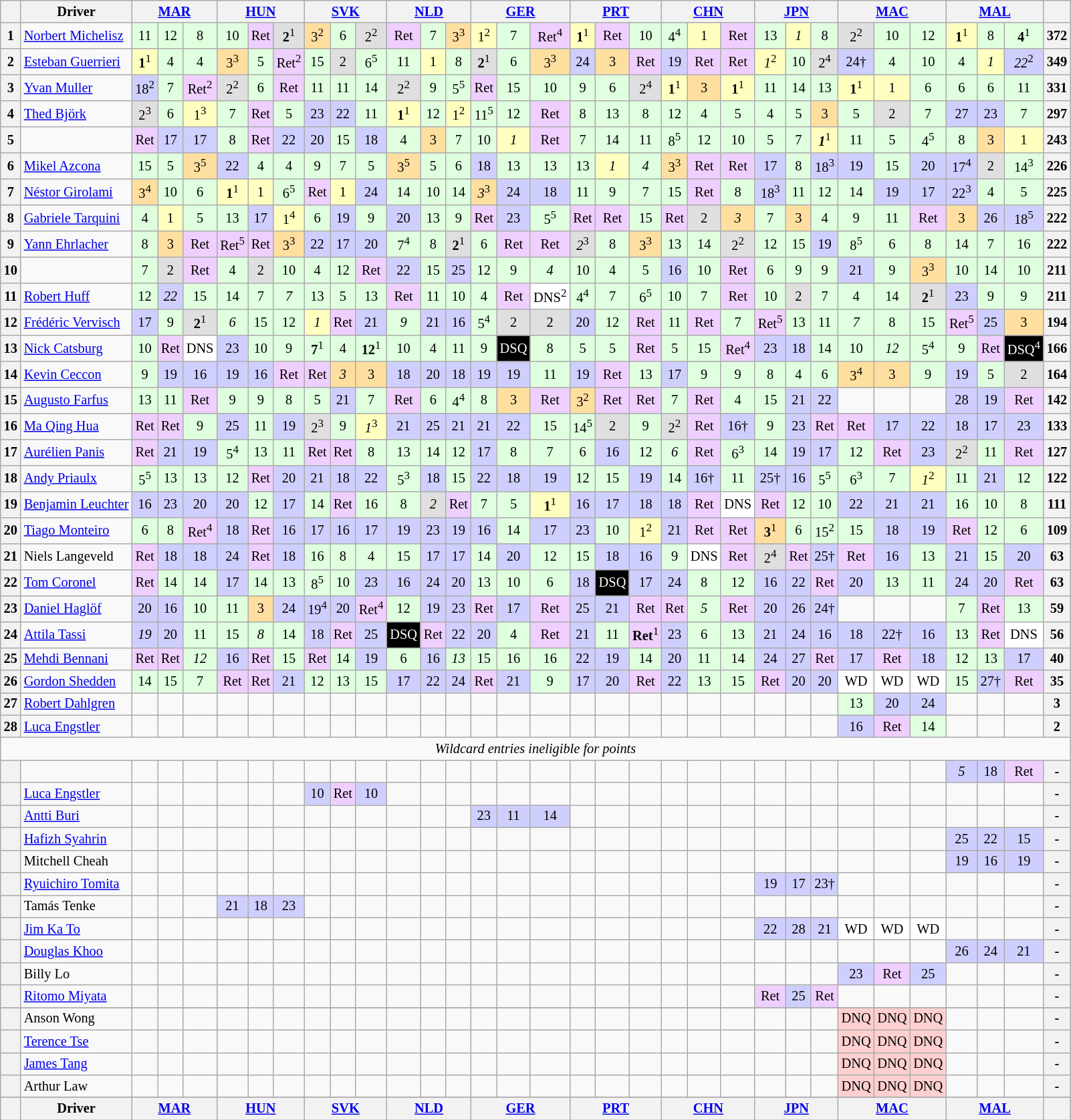<table align=left| class="wikitable" style="font-size: 85%; text-align: center">
<tr valign="top">
<th valign=middle></th>
<th valign=middle>Driver</th>
<th colspan=3><a href='#'>MAR</a><br></th>
<th colspan=3><a href='#'>HUN</a><br></th>
<th colspan=3><a href='#'>SVK</a><br></th>
<th colspan=3><a href='#'>NLD</a><br></th>
<th colspan=3><a href='#'>GER</a><br></th>
<th colspan=3><a href='#'>PRT</a><br></th>
<th colspan=3><a href='#'>CHN</a><br></th>
<th colspan=3><a href='#'>JPN</a><br></th>
<th colspan=3><a href='#'>MAC</a><br></th>
<th colspan=3><a href='#'>MAL</a><br></th>
<th valign=middle>  </th>
</tr>
<tr>
<th>1</th>
<td align="left"> <a href='#'>Norbert Michelisz</a></td>
<td style="background:#dfffdf;">11</td>
<td style="background:#dfffdf;">12</td>
<td style="background:#dfffdf;">8</td>
<td style="background:#dfffdf;">10</td>
<td style="background:#efcfff;">Ret</td>
<td style="background:#dfdfdf;"><strong>2</strong><sup>1</sup></td>
<td style="background:#ffdf9f;">3<sup>2</sup></td>
<td style="background:#dfffdf;">6</td>
<td style="background:#dfdfdf;">2<sup>2</sup></td>
<td style="background:#efcfff;">Ret</td>
<td style="background:#dfffdf;">7</td>
<td style="background:#ffdf9f;">3<sup>3</sup></td>
<td style="background:#ffffbf;">1<sup>2</sup></td>
<td style="background:#dfffdf;">7</td>
<td style="background:#efcfff;">Ret<sup>4</sup></td>
<td style="background:#ffffbf;"><strong>1</strong><sup>1</sup></td>
<td style="background:#efcfff;">Ret</td>
<td style="background:#dfffdf;">10</td>
<td style="background:#dfffdf;">4<sup>4</sup></td>
<td style="background:#ffffbf;">1</td>
<td style="background:#efcfff;">Ret</td>
<td style="background:#dfffdf;">13</td>
<td style="background:#ffffbf;"><em>1</em></td>
<td style="background:#dfffdf;">8</td>
<td style="background:#dfdfdf;">2<sup>2</sup></td>
<td style="background:#dfffdf;">10</td>
<td style="background:#dfffdf;">12</td>
<td style="background:#ffffbf;"><strong>1</strong><sup>1</sup></td>
<td style="background:#dfffdf;">8</td>
<td style="background:#dfffdf;"><strong>4</strong><sup>1</sup></td>
<th>372</th>
</tr>
<tr>
<th>2</th>
<td align=left> <a href='#'>Esteban Guerrieri</a></td>
<td style="background:#ffffbf;"><strong>1</strong><sup>1</sup></td>
<td style="background:#dfffdf;">4</td>
<td style="background:#dfffdf;">4</td>
<td style="background:#ffdf9f;">3<sup>3</sup></td>
<td style="background:#dfffdf;">5</td>
<td style="background:#efcfff;">Ret<sup>2</sup></td>
<td style="background:#dfffdf;">15</td>
<td style="background:#dfdfdf;">2</td>
<td style="background:#dfffdf;">6<sup>5</sup></td>
<td style="background:#dfffdf;">11</td>
<td style="background:#ffffbf;">1</td>
<td style="background:#dfffdf;">8</td>
<td style="background:#dfdfdf;"><strong>2</strong><sup>1</sup></td>
<td style="background:#dfffdf;">6</td>
<td style="background:#ffdf9f;">3<sup>3</sup></td>
<td style="background:#cfcfff;">24</td>
<td style="background:#ffdf9f;">3</td>
<td style="background:#efcfff;">Ret</td>
<td style="background:#cfcfff;">19</td>
<td style="background:#efcfff;">Ret</td>
<td style="background:#efcfff;">Ret</td>
<td style="background:#ffffbf;"><em>1</em><sup>2</sup></td>
<td style="background:#dfffdf;">10</td>
<td style="background:#dfdfdf;">2<sup>4</sup></td>
<td style="background:#cfcfff;">24†</td>
<td style="background:#dfffdf;">4</td>
<td style="background:#dfffdf;">10</td>
<td style="background:#dfffdf;">4</td>
<td style="background:#ffffbf;"><em>1</em></td>
<td style="background:#cfcfff;"><em>22</em><sup>2</sup></td>
<th>349</th>
</tr>
<tr>
<th>3</th>
<td align="left"> <a href='#'>Yvan Muller</a></td>
<td style="background:#cfcfff;">18<sup>2</sup></td>
<td style="background:#dfffdf;">7</td>
<td style="background:#efcfff;">Ret<sup>2</sup></td>
<td style="background:#dfdfdf;">2<sup>2</sup></td>
<td style="background:#dfffdf;">6</td>
<td style="background:#efcfff;">Ret</td>
<td style="background:#dfffdf;">11</td>
<td style="background:#dfffdf;">11</td>
<td style="background:#dfffdf;">14</td>
<td style="background:#dfdfdf;">2<sup>2</sup></td>
<td style="background:#dfffdf;">9</td>
<td style="background:#dfffdf;">5<sup>5</sup></td>
<td style="background:#efcfff;">Ret</td>
<td style="background:#dfffdf;">15</td>
<td style="background:#dfffdf;">10</td>
<td style="background:#dfffdf;">9</td>
<td style="background:#dfffdf;">6</td>
<td style="background:#dfdfdf;">2<sup>4</sup></td>
<td style="background:#ffffbf;"><strong>1</strong><sup>1</sup></td>
<td style="background:#ffdf9f;">3</td>
<td style="background:#ffffbf;"><strong>1</strong><sup>1</sup></td>
<td style="background:#dfffdf;">11</td>
<td style="background:#dfffdf;">14</td>
<td style="background:#dfffdf;">13</td>
<td style="background:#ffffbf;"><strong>1</strong><sup>1</sup></td>
<td style="background:#ffffbf;">1</td>
<td style="background:#dfffdf;">6</td>
<td style="background:#dfffdf;">6</td>
<td style="background:#dfffdf;">6</td>
<td style="background:#dfffdf;">11</td>
<th>331</th>
</tr>
<tr>
<th>4</th>
<td align="left"> <a href='#'>Thed Björk</a></td>
<td style="background:#dfdfdf;">2<sup>3</sup></td>
<td style="background:#dfffdf;">6</td>
<td style="background:#ffffbf;">1<sup>3</sup></td>
<td style="background:#dfffdf;">7</td>
<td style="background:#efcfff;">Ret</td>
<td style="background:#dfffdf;">5</td>
<td style="background:#cfcfff;">23</td>
<td style="background:#cfcfff;">22</td>
<td style="background:#dfffdf;">11</td>
<td style="background:#ffffbf;"><strong>1</strong><sup>1</sup></td>
<td style="background:#dfffdf;">12</td>
<td style="background:#ffffbf;">1<sup>2</sup></td>
<td style="background:#dfffdf;">11<sup>5</sup></td>
<td style="background:#dfffdf;">12</td>
<td style="background:#efcfff;">Ret</td>
<td style="background:#dfffdf;">8</td>
<td style="background:#dfffdf;">13</td>
<td style="background:#dfffdf;">8</td>
<td style="background:#dfffdf;">12</td>
<td style="background:#dfffdf;">4</td>
<td style="background:#dfffdf;">5</td>
<td style="background:#dfffdf;">4</td>
<td style="background:#dfffdf;">5</td>
<td style="background:#ffdf9f;">3</td>
<td style="background:#dfffdf;">5</td>
<td style="background:#dfdfdf;">2</td>
<td style="background:#dfffdf;">7</td>
<td style="background:#cfcfff;">27</td>
<td style="background:#cfcfff;">23</td>
<td style="background:#dfffdf;">7</td>
<th>297</th>
</tr>
<tr>
<th>5</th>
<td align="left"></td>
<td style="background:#efcfff;">Ret</td>
<td style="background:#cfcfff;">17</td>
<td style="background:#cfcfff;">17</td>
<td style="background:#dfffdf;">8</td>
<td style="background:#efcfff;">Ret</td>
<td style="background:#cfcfff;">22</td>
<td style="background:#cfcfff;">20</td>
<td style="background:#dfffdf;">15</td>
<td style="background:#cfcfff;">18</td>
<td style="background:#dfffdf;">4</td>
<td style="background:#ffdf9f;">3</td>
<td style="background:#dfffdf;">7</td>
<td style="background:#dfffdf;">10</td>
<td style="background:#ffffbf;"><em>1</em></td>
<td style="background:#efcfff;">Ret</td>
<td style="background:#dfffdf;">7</td>
<td style="background:#dfffdf;">14</td>
<td style="background:#dfffdf;">11</td>
<td style="background:#dfffdf;">8<sup>5</sup></td>
<td style="background:#dfffdf;">12</td>
<td style="background:#dfffdf;">10</td>
<td style="background:#dfffdf;">5</td>
<td style="background:#dfffdf;">7</td>
<td style="background:#ffffbf;"><strong><em>1</em></strong><sup>1</sup></td>
<td style="background:#dfffdf;">11</td>
<td style="background:#dfffdf;">5</td>
<td style="background:#dfffdf;">4<sup>5</sup></td>
<td style="background:#dfffdf;">8</td>
<td style="background:#ffdf9f;">3</td>
<td style="background:#ffffbf;">1</td>
<th>243</th>
</tr>
<tr>
<th>6</th>
<td align="left"> <a href='#'>Mikel Azcona</a></td>
<td style="background:#dfffdf;">15</td>
<td style="background:#dfffdf;">5</td>
<td style="background:#ffdf9f;">3<sup>5</sup></td>
<td style="background:#cfcfff;">22</td>
<td style="background:#dfffdf;">4</td>
<td style="background:#dfffdf;">4</td>
<td style="background:#dfffdf;">9</td>
<td style="background:#dfffdf;">7</td>
<td style="background:#dfffdf;">5</td>
<td style="background:#ffdf9f;">3<sup>5</sup></td>
<td style="background:#dfffdf;">5</td>
<td style="background:#dfffdf;">6</td>
<td style="background:#cfcfff;">18</td>
<td style="background:#dfffdf;">13</td>
<td style="background:#dfffdf;">13</td>
<td style="background:#dfffdf;">13</td>
<td style="background:#ffffbf;"><em>1</em></td>
<td style="background:#dfffdf;"><em>4</em></td>
<td style="background:#ffdf9f;">3<sup>3</sup></td>
<td style="background:#efcfff;">Ret</td>
<td style="background:#efcfff;">Ret</td>
<td style="background:#cfcfff;">17</td>
<td style="background:#dfffdf;">8</td>
<td style="background:#cfcfff;">18<sup>3</sup></td>
<td style="background:#cfcfff;">19</td>
<td style="background:#dfffdf;">15</td>
<td style="background:#cfcfff;">20</td>
<td style="background:#cfcfff;">17<sup>4</sup></td>
<td style="background:#dfdfdf;">2</td>
<td style="background:#dfffdf;">14<sup>3</sup></td>
<th>226</th>
</tr>
<tr>
<th>7</th>
<td align="left"> <a href='#'>Néstor Girolami</a></td>
<td style="background:#ffdf9f;">3<sup>4</sup></td>
<td style="background:#dfffdf;">10</td>
<td style="background:#dfffdf;">6</td>
<td style="background:#ffffbf;"><strong>1</strong><sup>1</sup></td>
<td style="background:#ffffbf;">1</td>
<td style="background:#dfffdf;">6<sup>5</sup></td>
<td style="background:#efcfff;">Ret</td>
<td style="background:#ffffbf;">1</td>
<td style="background:#cfcfff;">24</td>
<td style="background:#dfffdf;">14</td>
<td style="background:#dfffdf;">10</td>
<td style="background:#dfffdf;">14</td>
<td style="background:#ffdf9f;"><em>3</em><sup>3</sup></td>
<td style="background:#cfcfff;">24</td>
<td style="background:#cfcfff;">18</td>
<td style="background:#dfffdf;">11</td>
<td style="background:#dfffdf;">9</td>
<td style="background:#dfffdf;">7</td>
<td style="background:#dfffdf;">15</td>
<td style="background:#efcfff;">Ret</td>
<td style="background:#dfffdf;">8</td>
<td style="background:#cfcfff;">18<sup>3</sup></td>
<td style="background:#dfffdf;">11</td>
<td style="background:#dfffdf;">12</td>
<td style="background:#dfffdf;">14</td>
<td style="background:#cfcfff;">19</td>
<td style="background:#cfcfff;">17</td>
<td style="background:#cfcfff;">22<sup>3</sup></td>
<td style="background:#dfffdf;">4</td>
<td style="background:#dfffdf;">5</td>
<th>225</th>
</tr>
<tr>
<th>8</th>
<td align="left"> <a href='#'>Gabriele Tarquini</a></td>
<td style="background:#dfffdf;">4</td>
<td style="background:#ffffbf;">1</td>
<td style="background:#dfffdf;">5</td>
<td style="background:#dfffdf;">13</td>
<td style="background:#cfcfff;">17</td>
<td style="background:#ffffbf;">1<sup>4</sup></td>
<td style="background:#dfffdf;">6</td>
<td style="background:#cfcfff;">19</td>
<td style="background:#dfffdf;">9</td>
<td style="background:#cfcfff;">20</td>
<td style="background:#dfffdf;">13</td>
<td style="background:#dfffdf;">9</td>
<td style="background:#efcfff;">Ret</td>
<td style="background:#cfcfff;">23</td>
<td style="background:#dfffdf;">5<sup>5</sup></td>
<td style="background:#efcfff;">Ret</td>
<td style="background:#efcfff;">Ret</td>
<td style="background:#dfffdf;">15</td>
<td style="background:#efcfff;">Ret</td>
<td style="background:#dfdfdf;">2</td>
<td style="background:#ffdf9f;"><em>3</em></td>
<td style="background:#dfffdf;">7</td>
<td style="background:#ffdf9f;">3</td>
<td style="background:#dfffdf;">4</td>
<td style="background:#dfffdf;">9</td>
<td style="background:#dfffdf;">11</td>
<td style="background:#efcfff;">Ret</td>
<td style="background:#ffdf9f;">3</td>
<td style="background:#cfcfff;">26</td>
<td style="background:#cfcfff;">18<sup>5</sup></td>
<th>222</th>
</tr>
<tr>
<th>9</th>
<td align="left"> <a href='#'>Yann Ehrlacher</a></td>
<td style="background:#dfffdf;">8</td>
<td style="background:#ffdf9f;">3</td>
<td style="background:#efcfff;">Ret</td>
<td style="background:#efcfff;">Ret<sup>5</sup></td>
<td style="background:#efcfff;">Ret</td>
<td style="background:#ffdf9f;">3<sup>3</sup></td>
<td style="background:#cfcfff;">22</td>
<td style="background:#cfcfff;">17</td>
<td style="background:#cfcfff;">20</td>
<td style="background:#dfffdf;">7<sup>4</sup></td>
<td style="background:#dfffdf;">8</td>
<td style="background:#dfdfdf;"><strong>2</strong><sup>1</sup></td>
<td style="background:#dfffdf;">6</td>
<td style="background:#efcfff;">Ret</td>
<td style="background:#efcfff;">Ret</td>
<td style="background:#dfdfdf;"><em>2</em><sup>3</sup></td>
<td style="background:#dfffdf;">8</td>
<td style="background:#ffdf9f;">3<sup>3</sup></td>
<td style="background:#dfffdf;">13</td>
<td style="background:#dfffdf;">14</td>
<td style="background:#dfdfdf;">2<sup>2</sup></td>
<td style="background:#dfffdf;">12</td>
<td style="background:#dfffdf;">15</td>
<td style="background:#cfcfff;">19</td>
<td style="background:#dfffdf;">8<sup>5</sup></td>
<td style="background:#dfffdf;">6</td>
<td style="background:#dfffdf;">8</td>
<td style="background:#dfffdf;">14</td>
<td style="background:#dfffdf;">7</td>
<td style="background:#dfffdf;">16</td>
<th>222</th>
</tr>
<tr>
<th>10</th>
<td align="left"></td>
<td style="background:#dfffdf;">7</td>
<td style="background:#dfdfdf;">2</td>
<td style="background:#efcfff;">Ret</td>
<td style="background:#dfffdf;">4</td>
<td style="background:#dfdfdf;">2</td>
<td style="background:#dfffdf;">10</td>
<td style="background:#dfffdf;">4</td>
<td style="background:#dfffdf;">12</td>
<td style="background:#efcfff;">Ret</td>
<td style="background:#cfcfff;">22</td>
<td style="background:#dfffdf;">15</td>
<td style="background:#cfcfff;">25</td>
<td style="background:#dfffdf;">12</td>
<td style="background:#dfffdf;">9</td>
<td style="background:#dfffdf;"><em>4</em></td>
<td style="background:#dfffdf;">10</td>
<td style="background:#dfffdf;">4</td>
<td style="background:#dfffdf;">5</td>
<td style="background:#cfcfff;">16</td>
<td style="background:#dfffdf;">10</td>
<td style="background:#efcfff;">Ret</td>
<td style="background:#dfffdf;">6</td>
<td style="background:#dfffdf;">9</td>
<td style="background:#dfffdf;">9</td>
<td style="background:#cfcfff;">21</td>
<td style="background:#dfffdf;">9</td>
<td style="background:#ffdf9f;">3<sup>3</sup></td>
<td style="background:#dfffdf;">10</td>
<td style="background:#dfffdf;">14</td>
<td style="background:#dfffdf;">10</td>
<th>211</th>
</tr>
<tr>
<th>11</th>
<td align="left"> <a href='#'>Robert Huff</a></td>
<td style="background:#dfffdf;">12</td>
<td style="background:#cfcfff;"><em>22</em></td>
<td style="background:#dfffdf;">15</td>
<td style="background:#dfffdf;">14</td>
<td style="background:#dfffdf;">7</td>
<td style="background:#dfffdf;"><em>7</em></td>
<td style="background:#dfffdf;">13</td>
<td style="background:#dfffdf;">5</td>
<td style="background:#dfffdf;">13</td>
<td style="background:#efcfff;">Ret</td>
<td style="background:#dfffdf;">11</td>
<td style="background:#dfffdf;">10</td>
<td style="background:#dfffdf;">4</td>
<td style="background:#efcfff;">Ret</td>
<td style="background:#ffffff;">DNS<sup>2</sup></td>
<td style="background:#dfffdf;">4<sup>4</sup></td>
<td style="background:#dfffdf;">7</td>
<td style="background:#dfffdf;">6<sup>5</sup></td>
<td style="background:#dfffdf;">10</td>
<td style="background:#dfffdf;">7</td>
<td style="background:#efcfff;">Ret</td>
<td style="background:#dfffdf;">10</td>
<td style="background:#dfdfdf;">2</td>
<td style="background:#dfffdf;">7</td>
<td style="background:#dfffdf;">4</td>
<td style="background:#dfffdf;">14</td>
<td style="background:#dfdfdf;"><strong>2</strong><sup>1</sup></td>
<td style="background:#cfcfff;">23</td>
<td style="background:#dfffdf;">9</td>
<td style="background:#dfffdf;">9</td>
<th>211</th>
</tr>
<tr>
<th>12</th>
<td align="left"> <a href='#'>Frédéric Vervisch</a></td>
<td style="background:#cfcfff;">17</td>
<td style="background:#dfffdf;">9</td>
<td style="background:#dfdfdf;"><strong>2</strong><sup>1</sup></td>
<td style="background:#dfffdf;"><em>6</em></td>
<td style="background:#dfffdf;">15</td>
<td style="background:#dfffdf;">12</td>
<td style="background:#ffffbf;"><em>1</em></td>
<td style="background:#efcfff;">Ret</td>
<td style="background:#cfcfff;">21</td>
<td style="background:#dfffdf;"><em>9</em></td>
<td style="background:#cfcfff;">21</td>
<td style="background:#cfcfff;">16</td>
<td style="background:#dfffdf;">5<sup>4</sup></td>
<td style="background:#dfdfdf;">2</td>
<td style="background:#dfdfdf;">2</td>
<td style="background:#cfcfff;">20</td>
<td style="background:#dfffdf;">12</td>
<td style="background:#efcfff;">Ret</td>
<td style="background:#dfffdf;">11</td>
<td style="background:#efcfff;">Ret</td>
<td style="background:#dfffdf;">7</td>
<td style="background:#efcfff;">Ret<sup>5</sup></td>
<td style="background:#dfffdf;">13</td>
<td style="background:#dfffdf;">11</td>
<td style="background:#dfffdf;"><em>7</em></td>
<td style="background:#dfffdf;">8</td>
<td style="background:#dfffdf;">15</td>
<td style="background:#efcfff;">Ret<sup>5</sup></td>
<td style="background:#cfcfff;">25</td>
<td style="background:#ffdf9f;">3</td>
<th>194</th>
</tr>
<tr>
<th>13</th>
<td align="left"> <a href='#'>Nick Catsburg</a></td>
<td style="background:#dfffdf;">10</td>
<td style="background:#efcfff;">Ret</td>
<td style="background:#ffffff;">DNS</td>
<td style="background:#cfcfff;">23</td>
<td style="background:#dfffdf;">10</td>
<td style="background:#dfffdf;">9</td>
<td style="background:#dfffdf;"><strong>7</strong><sup>1</sup></td>
<td style="background:#dfffdf;">4</td>
<td style="background:#dfffdf;"><strong>12</strong><sup>1</sup></td>
<td style="background:#dfffdf;">10</td>
<td style="background:#dfffdf;">4</td>
<td style="background:#dfffdf;">11</td>
<td style="background:#dfffdf;">9</td>
<td style="background:#000000; color:#ffffff;">DSQ</td>
<td style="background:#dfffdf;">8</td>
<td style="background:#dfffdf;">5</td>
<td style="background:#dfffdf;">5</td>
<td style="background:#efcfff;">Ret</td>
<td style="background:#dfffdf;">5</td>
<td style="background:#dfffdf;">15</td>
<td style="background:#efcfff;">Ret<sup>4</sup></td>
<td style="background:#cfcfff;">23</td>
<td style="background:#cfcfff;">18</td>
<td style="background:#dfffdf;">14</td>
<td style="background:#dfffdf;">10</td>
<td style="background:#dfffdf;"><em>12</em></td>
<td style="background:#dfffdf;">5<sup>4</sup></td>
<td style="background:#dfffdf;">9</td>
<td style="background:#efcfff;">Ret</td>
<td style="background:#000000; color:#ffffff;">DSQ<sup>4</sup></td>
<th>166</th>
</tr>
<tr>
<th>14</th>
<td align="left"> <a href='#'>Kevin Ceccon</a></td>
<td style="background:#dfffdf;">9</td>
<td style="background:#cfcfff;">19</td>
<td style="background:#cfcfff;">16</td>
<td style="background:#cfcfff;">19</td>
<td style="background:#cfcfff;">16</td>
<td style="background:#efcfff;">Ret</td>
<td style="background:#efcfff;">Ret</td>
<td style="background:#ffdf9f;"><em>3</em></td>
<td style="background:#ffdf9f;">3</td>
<td style="background:#cfcfff;">18</td>
<td style="background:#cfcfff;">20</td>
<td style="background:#cfcfff;">18</td>
<td style="background:#cfcfff;">19</td>
<td style="background:#cfcfff;">19</td>
<td style="background:#dfffdf;">11</td>
<td style="background:#cfcfff;">19</td>
<td style="background:#efcfff;">Ret</td>
<td style="background:#dfffdf;">13</td>
<td style="background:#cfcfff;">17</td>
<td style="background:#dfffdf;">9</td>
<td style="background:#dfffdf;">9</td>
<td style="background:#dfffdf;">8</td>
<td style="background:#dfffdf;">4</td>
<td style="background:#dfffdf;">6</td>
<td style="background:#ffdf9f;">3<sup>4</sup></td>
<td style="background:#ffdf9f;">3</td>
<td style="background:#dfffdf;">9</td>
<td style="background:#cfcfff;">19</td>
<td style="background:#dfffdf;">5</td>
<td style="background:#dfdfdf;">2</td>
<th>164</th>
</tr>
<tr>
<th>15</th>
<td align="left"> <a href='#'>Augusto Farfus</a></td>
<td style="background:#dfffdf;">13</td>
<td style="background:#dfffdf;">11</td>
<td style="background:#efcfff;">Ret</td>
<td style="background:#dfffdf;">9</td>
<td style="background:#dfffdf;">9</td>
<td style="background:#dfffdf;">8</td>
<td style="background:#dfffdf;">5</td>
<td style="background:#cfcfff;">21</td>
<td style="background:#dfffdf;">7</td>
<td style="background:#efcfff;">Ret</td>
<td style="background:#dfffdf;">6</td>
<td style="background:#dfffdf;">4<sup>4</sup></td>
<td style="background:#dfffdf;">8</td>
<td style="background:#ffdf9f;">3</td>
<td style="background:#efcfff;">Ret</td>
<td style="background:#ffdf9f;">3<sup>2</sup></td>
<td style="background:#efcfff;">Ret</td>
<td style="background:#efcfff;">Ret</td>
<td style="background:#dfffdf;">7</td>
<td style="background:#efcfff;">Ret</td>
<td style="background:#dfffdf;">4</td>
<td style="background:#dfffdf;">15</td>
<td style="background:#cfcfff;">21</td>
<td style="background:#cfcfff;">22</td>
<td></td>
<td></td>
<td></td>
<td style="background:#cfcfff;">28</td>
<td style="background:#cfcfff;">19</td>
<td style="background:#efcfff;">Ret</td>
<th>142</th>
</tr>
<tr>
<th>16</th>
<td align="left"> <a href='#'>Ma Qing Hua</a></td>
<td style="background:#efcfff;">Ret</td>
<td style="background:#efcfff;">Ret</td>
<td style="background:#dfffdf;">9</td>
<td style="background:#cfcfff;">25</td>
<td style="background:#dfffdf;">11</td>
<td style="background:#cfcfff;">19</td>
<td style="background:#dfdfdf;">2<sup>3</sup></td>
<td style="background:#dfffdf;">9</td>
<td style="background:#ffffbf;"><em>1</em><sup>3</sup></td>
<td style="background:#cfcfff;">21</td>
<td style="background:#cfcfff;">25</td>
<td style="background:#cfcfff;">21</td>
<td style="background:#cfcfff;">21</td>
<td style="background:#cfcfff;">22</td>
<td style="background:#dfffdf;">15</td>
<td style="background:#dfffdf;">14<sup>5</sup></td>
<td style="background:#dfdfdf;">2</td>
<td style="background:#dfffdf;">9</td>
<td style="background:#dfdfdf;">2<sup>2</sup></td>
<td style="background:#efcfff;">Ret</td>
<td style="background:#cfcfff;">16†</td>
<td style="background:#dfffdf;">9</td>
<td style="background:#cfcfff;">23</td>
<td style="background:#efcfff;">Ret</td>
<td style="background:#efcfff;">Ret</td>
<td style="background:#cfcfff;">17</td>
<td style="background:#cfcfff;">22</td>
<td style="background:#cfcfff;">18</td>
<td style="background:#cfcfff;">17</td>
<td style="background:#cfcfff;">23</td>
<th>133</th>
</tr>
<tr>
<th>17</th>
<td align="left"> <a href='#'>Aurélien Panis</a></td>
<td style="background:#efcfff;">Ret</td>
<td style="background:#cfcfff;">21</td>
<td style="background:#cfcfff;">19</td>
<td style="background:#dfffdf;">5<sup>4</sup></td>
<td style="background:#dfffdf;">13</td>
<td style="background:#dfffdf;">11</td>
<td style="background:#efcfff;">Ret</td>
<td style="background:#efcfff;">Ret</td>
<td style="background:#dfffdf;">8</td>
<td style="background:#dfffdf;">13</td>
<td style="background:#dfffdf;">14</td>
<td style="background:#dfffdf;">12</td>
<td style="background:#cfcfff;">17</td>
<td style="background:#dfffdf;">8</td>
<td style="background:#dfffdf;">7</td>
<td style="background:#dfffdf;">6</td>
<td style="background:#cfcfff;">16</td>
<td style="background:#dfffdf;">12</td>
<td style="background:#dfffdf;"><em>6</em></td>
<td style="background:#efcfff;">Ret</td>
<td style="background:#dfffdf;">6<sup>3</sup></td>
<td style="background:#dfffdf;">14</td>
<td style="background:#cfcfff;">19</td>
<td style="background:#cfcfff;">17</td>
<td style="background:#dfffdf;">12</td>
<td style="background:#efcfff;">Ret</td>
<td style="background:#cfcfff;">23</td>
<td style="background:#dfdfdf;">2<sup>2</sup></td>
<td style="background:#dfffdf;">11</td>
<td style="background:#efcfff;">Ret</td>
<th>127</th>
</tr>
<tr>
<th>18</th>
<td align="left"> <a href='#'>Andy Priaulx</a></td>
<td style="background:#dfffdf;">5<sup>5</sup></td>
<td style="background:#dfffdf;">13</td>
<td style="background:#dfffdf;">13</td>
<td style="background:#dfffdf;">12</td>
<td style="background:#efcfff;">Ret</td>
<td style="background:#cfcfff;">20</td>
<td style="background:#cfcfff;">21</td>
<td style="background:#cfcfff;">18</td>
<td style="background:#cfcfff;">22</td>
<td style="background:#dfffdf;">5<sup>3</sup></td>
<td style="background:#cfcfff;">18</td>
<td style="background:#dfffdf;">15</td>
<td style="background:#cfcfff;">22</td>
<td style="background:#cfcfff;">18</td>
<td style="background:#cfcfff;">19</td>
<td style="background:#dfffdf;">12</td>
<td style="background:#dfffdf;">15</td>
<td style="background:#cfcfff;">19</td>
<td style="background:#dfffdf;">14</td>
<td style="background:#cfcfff;">16†</td>
<td style="background:#dfffdf;">11</td>
<td style="background:#cfcfff;">25†</td>
<td style="background:#cfcfff;">16</td>
<td style="background:#dfffdf;">5<sup>5</sup></td>
<td style="background:#dfffdf;">6<sup>3</sup></td>
<td style="background:#dfffdf;">7</td>
<td style="background:#ffffbf;"><em>1</em><sup>2</sup></td>
<td style="background:#dfffdf;">11</td>
<td style="background:#cfcfff;">21</td>
<td style="background:#dfffdf;">12</td>
<th>122</th>
</tr>
<tr>
<th>19</th>
<td align="left"> <a href='#'>Benjamin Leuchter</a></td>
<td style="background:#cfcfff;">16</td>
<td style="background:#cfcfff;">23</td>
<td style="background:#cfcfff;">20</td>
<td style="background:#cfcfff;">20</td>
<td style="background:#dfffdf;">12</td>
<td style="background:#cfcfff;">17</td>
<td style="background:#dfffdf;">14</td>
<td style="background:#efcfff;">Ret</td>
<td style="background:#dfffdf;">16</td>
<td style="background:#dfffdf;">8</td>
<td style="background:#dfdfdf;"><em>2</em></td>
<td style="background:#efcfff;">Ret</td>
<td style="background:#dfffdf;">7</td>
<td style="background:#dfffdf;">5</td>
<td style="background:#ffffbf;"><strong>1</strong><sup>1</sup></td>
<td style="background:#cfcfff;">16</td>
<td style="background:#cfcfff;">17</td>
<td style="background:#cfcfff;">18</td>
<td style="background:#cfcfff;">18</td>
<td style="background:#efcfff;">Ret</td>
<td style="background:#ffffff;">DNS</td>
<td style="background:#efcfff;">Ret</td>
<td style="background:#dfffdf;">12</td>
<td style="background:#dfffdf;">10</td>
<td style="background:#cfcfff;">22</td>
<td style="background:#cfcfff;">21</td>
<td style="background:#cfcfff;">21</td>
<td style="background:#dfffdf;">16</td>
<td style="background:#dfffdf;">10</td>
<td style="background:#dfffdf;">8</td>
<th>111</th>
</tr>
<tr>
<th>20</th>
<td align="left"> <a href='#'>Tiago Monteiro</a></td>
<td style="background:#dfffdf;">6</td>
<td style="background:#dfffdf;">8</td>
<td style="background:#efcfff;">Ret<sup>4</sup></td>
<td style="background:#cfcfff;">18</td>
<td style="background:#efcfff;">Ret</td>
<td style="background:#cfcfff;">16</td>
<td style="background:#cfcfff;">17</td>
<td style="background:#cfcfff;">16</td>
<td style="background:#cfcfff;">17</td>
<td style="background:#cfcfff;">19</td>
<td style="background:#cfcfff;">23</td>
<td style="background:#cfcfff;">19</td>
<td style="background:#cfcfff;">16</td>
<td style="background:#dfffdf;">14</td>
<td style="background:#cfcfff;">17</td>
<td style="background:#cfcfff;">23</td>
<td style="background:#dfffdf;">10</td>
<td style="background:#ffffbf;">1<sup>2</sup></td>
<td style="background:#cfcfff;">21</td>
<td style="background:#efcfff;">Ret</td>
<td style="background:#efcfff;">Ret</td>
<td style="background:#ffdf9f;"><strong>3</strong><sup>1</sup></td>
<td style="background:#dfffdf;">6</td>
<td style="background:#dfffdf;">15<sup>2</sup></td>
<td style="background:#dfffdf;">15</td>
<td style="background:#cfcfff;">18</td>
<td style="background:#cfcfff;">19</td>
<td style="background:#efcfff;">Ret</td>
<td style="background:#dfffdf;">12</td>
<td style="background:#dfffdf;">6</td>
<th>109</th>
</tr>
<tr>
<th>21</th>
<td align="left"> Niels Langeveld</td>
<td style="background:#efcfff;">Ret</td>
<td style="background:#cfcfff;">18</td>
<td style="background:#cfcfff;">18</td>
<td style="background:#cfcfff;">24</td>
<td style="background:#efcfff;">Ret</td>
<td style="background:#cfcfff;">18</td>
<td style="background:#dfffdf;">16</td>
<td style="background:#dfffdf;">8</td>
<td style="background:#dfffdf;">4</td>
<td style="background:#dfffdf;">15</td>
<td style="background:#cfcfff;">17</td>
<td style="background:#cfcfff;">17</td>
<td style="background:#dfffdf;">14</td>
<td style="background:#cfcfff;">20</td>
<td style="background:#dfffdf;">12</td>
<td style="background:#dfffdf;">15</td>
<td style="background:#cfcfff;">18</td>
<td style="background:#cfcfff;">16</td>
<td style="background:#dfffdf;">9</td>
<td style="background:#ffffff;">DNS</td>
<td style="background:#efcfff;">Ret</td>
<td style="background:#dfdfdf;">2<sup>4</sup></td>
<td style="background:#efcfff;">Ret</td>
<td style="background:#cfcfff;">25†</td>
<td style="background:#efcfff;">Ret</td>
<td style="background:#cfcfff;">16</td>
<td style="background:#dfffdf;">13</td>
<td style="background:#cfcfff;">21</td>
<td style="background:#dfffdf;">15</td>
<td style="background:#cfcfff;">20</td>
<th>63</th>
</tr>
<tr>
<th>22</th>
<td align="left"> <a href='#'>Tom Coronel</a></td>
<td style="background:#efcfff;">Ret</td>
<td style="background:#dfffdf;">14</td>
<td style="background:#dfffdf;">14</td>
<td style="background:#cfcfff;">17</td>
<td style="background:#dfffdf;">14</td>
<td style="background:#dfffdf;">13</td>
<td style="background:#dfffdf;">8<sup>5</sup></td>
<td style="background:#dfffdf;">10</td>
<td style="background:#cfcfff;">23</td>
<td style="background:#cfcfff;">16</td>
<td style="background:#cfcfff;">24</td>
<td style="background:#cfcfff;">20</td>
<td style="background:#dfffdf;">13</td>
<td style="background:#dfffdf;">10</td>
<td style="background:#dfffdf;">6</td>
<td style="background:#cfcfff;">18</td>
<td style="background:#000000; color:#ffffff;">DSQ</td>
<td style="background:#cfcfff;">17</td>
<td style="background:#cfcfff;">24</td>
<td style="background:#dfffdf;">8</td>
<td style="background:#dfffdf;">12</td>
<td style="background:#cfcfff;">16</td>
<td style="background:#cfcfff;">22</td>
<td style="background:#efcfff;">Ret</td>
<td style="background:#cfcfff;">20</td>
<td style="background:#dfffdf;">13</td>
<td style="background:#dfffdf;">11</td>
<td style="background:#cfcfff;">24</td>
<td style="background:#cfcfff;">20</td>
<td style="background:#efcfff;">Ret</td>
<th>63</th>
</tr>
<tr>
<th>23</th>
<td align="left"> <a href='#'>Daniel Haglöf</a></td>
<td style="background:#cfcfff;">20</td>
<td style="background:#cfcfff;">16</td>
<td style="background:#dfffdf;">10</td>
<td style="background:#dfffdf;">11</td>
<td style="background:#ffdf9f;">3</td>
<td style="background:#cfcfff;">24</td>
<td style="background:#cfcfff;">19<sup>4</sup></td>
<td style="background:#cfcfff;">20</td>
<td style="background:#efcfff;">Ret<sup>4</sup></td>
<td style="background:#dfffdf;">12</td>
<td style="background:#cfcfff;">19</td>
<td style="background:#cfcfff;">23</td>
<td style="background:#efcfff;">Ret</td>
<td style="background:#cfcfff;">17</td>
<td style="background:#efcfff;">Ret</td>
<td style="background:#cfcfff;">25</td>
<td style="background:#cfcfff;">21</td>
<td style="background:#efcfff;">Ret</td>
<td style="background:#efcfff;">Ret</td>
<td style="background:#dfffdf;"><em>5</em></td>
<td style="background:#efcfff;">Ret</td>
<td style="background:#cfcfff;">20</td>
<td style="background:#cfcfff;">26</td>
<td style="background:#cfcfff;">24†</td>
<td></td>
<td></td>
<td></td>
<td style="background:#dfffdf;">7</td>
<td style="background:#efcfff;">Ret</td>
<td style="background:#dfffdf;">13</td>
<th>59</th>
</tr>
<tr>
<th>24</th>
<td align="left"> <a href='#'>Attila Tassi</a></td>
<td style="background:#cfcfff;"><em>19</em></td>
<td style="background:#cfcfff;">20</td>
<td style="background:#dfffdf;">11</td>
<td style="background:#dfffdf;">15</td>
<td style="background:#dfffdf;"><em>8</em></td>
<td style="background:#dfffdf;">14</td>
<td style="background:#cfcfff;">18</td>
<td style="background:#efcfff;">Ret</td>
<td style="background:#cfcfff;">25</td>
<td style="background:#000000; color:#ffffff;">DSQ</td>
<td style="background:#efcfff;">Ret</td>
<td style="background:#cfcfff;">22</td>
<td style="background:#cfcfff;">20</td>
<td style="background:#dfffdf;">4</td>
<td style="background:#efcfff;">Ret</td>
<td style="background:#cfcfff;">21</td>
<td style="background:#dfffdf;">11</td>
<td style="background:#efcfff;"><strong>Ret</strong><sup>1</sup></td>
<td style="background:#cfcfff;">23</td>
<td style="background:#dfffdf;">6</td>
<td style="background:#dfffdf;">13</td>
<td style="background:#cfcfff;">21</td>
<td style="background:#cfcfff;">24</td>
<td style="background:#cfcfff;">16</td>
<td style="background:#cfcfff;">18</td>
<td style="background:#cfcfff;">22†</td>
<td style="background:#cfcfff;">16</td>
<td style="background:#dfffdf;">13</td>
<td style="background:#efcfff;">Ret</td>
<td style="background:#ffffff;">DNS</td>
<th>56</th>
</tr>
<tr>
<th>25</th>
<td align="left"> <a href='#'>Mehdi Bennani</a></td>
<td style="background:#efcfff;">Ret</td>
<td style="background:#efcfff;">Ret</td>
<td style="background:#dfffdf;"><em>12</em></td>
<td style="background:#cfcfff;">16</td>
<td style="background:#efcfff;">Ret</td>
<td style="background:#dfffdf;">15</td>
<td style="background:#efcfff;">Ret</td>
<td style="background:#dfffdf;">14</td>
<td style="background:#cfcfff;">19</td>
<td style="background:#dfffdf;">6</td>
<td style="background:#cfcfff;">16</td>
<td style="background:#dfffdf;"><em>13</em></td>
<td style="background:#dfffdf;">15</td>
<td style="background:#dfffdf;">16</td>
<td style="background:#dfffdf;">16</td>
<td style="background:#cfcfff;">22</td>
<td style="background:#cfcfff;">19</td>
<td style="background:#dfffdf;">14</td>
<td style="background:#cfcfff;">20</td>
<td style="background:#dfffdf;">11</td>
<td style="background:#dfffdf;">14</td>
<td style="background:#cfcfff;">24</td>
<td style="background:#cfcfff;">27</td>
<td style="background:#efcfff;">Ret</td>
<td style="background:#cfcfff;">17</td>
<td style="background:#efcfff;">Ret</td>
<td style="background:#cfcfff;">18</td>
<td style="background:#dfffdf;">12</td>
<td style="background:#dfffdf;">13</td>
<td style="background:#cfcfff;">17</td>
<th>40</th>
</tr>
<tr>
<th>26</th>
<td align="left"> <a href='#'>Gordon Shedden</a></td>
<td style="background:#dfffdf;">14</td>
<td style="background:#dfffdf;">15</td>
<td style="background:#dfffdf;">7</td>
<td style="background:#efcfff;">Ret</td>
<td style="background:#efcfff;">Ret</td>
<td style="background:#cfcfff;">21</td>
<td style="background:#dfffdf;">12</td>
<td style="background:#dfffdf;">13</td>
<td style="background:#dfffdf;">15</td>
<td style="background:#cfcfff;">17</td>
<td style="background:#cfcfff;">22</td>
<td style="background:#cfcfff;">24</td>
<td style="background:#efcfff;">Ret</td>
<td style="background:#cfcfff;">21</td>
<td style="background:#dfffdf;">9</td>
<td style="background:#cfcfff;">17</td>
<td style="background:#cfcfff;">20</td>
<td style="background:#efcfff;">Ret</td>
<td style="background:#cfcfff;">22</td>
<td style="background:#dfffdf;">13</td>
<td style="background:#dfffdf;">15</td>
<td style="background:#efcfff;">Ret</td>
<td style="background:#cfcfff;">20</td>
<td style="background:#cfcfff;">20</td>
<td style="background:#ffffff;">WD</td>
<td style="background:#ffffff;">WD</td>
<td style="background:#ffffff;">WD</td>
<td style="background:#dfffdf;">15</td>
<td style="background:#cfcfff;">27†</td>
<td style="background:#efcfff;">Ret</td>
<th>35</th>
</tr>
<tr>
<th>27</th>
<td align="left"> <a href='#'>Robert Dahlgren</a></td>
<td></td>
<td></td>
<td></td>
<td></td>
<td></td>
<td></td>
<td></td>
<td></td>
<td></td>
<td></td>
<td></td>
<td></td>
<td></td>
<td></td>
<td></td>
<td></td>
<td></td>
<td></td>
<td></td>
<td></td>
<td></td>
<td></td>
<td></td>
<td></td>
<td style="background:#dfffdf;">13</td>
<td style="background:#cfcfff;">20</td>
<td style="background:#cfcfff;">24</td>
<td></td>
<td></td>
<td></td>
<th>3</th>
</tr>
<tr>
<th>28</th>
<td align="left"> <a href='#'>Luca Engstler</a></td>
<td></td>
<td></td>
<td></td>
<td></td>
<td></td>
<td></td>
<td></td>
<td></td>
<td></td>
<td></td>
<td></td>
<td></td>
<td></td>
<td></td>
<td></td>
<td></td>
<td></td>
<td></td>
<td></td>
<td></td>
<td></td>
<td></td>
<td></td>
<td></td>
<td style="background:#cfcfff;">16</td>
<td style="background:#efcfff;">Ret</td>
<td style="background:#dfffdf;">14</td>
<td></td>
<td></td>
<td></td>
<th>2</th>
</tr>
<tr>
<td align=center colspan=33><em>Wildcard entries ineligible for points</em></td>
</tr>
<tr>
<th></th>
<td align="left"></td>
<td></td>
<td></td>
<td></td>
<td></td>
<td></td>
<td></td>
<td></td>
<td></td>
<td></td>
<td></td>
<td></td>
<td></td>
<td></td>
<td></td>
<td></td>
<td></td>
<td></td>
<td></td>
<td></td>
<td></td>
<td></td>
<td></td>
<td></td>
<td></td>
<td></td>
<td></td>
<td></td>
<td style="background:#cfcfff;"><em>5</em></td>
<td style="background:#cfcfff;">18</td>
<td style="background:#efcfff;">Ret</td>
<th>-</th>
</tr>
<tr>
<th></th>
<td align="left"> <a href='#'>Luca Engstler</a></td>
<td></td>
<td></td>
<td></td>
<td></td>
<td></td>
<td></td>
<td style="background:#cfcfff;">10</td>
<td style="background:#efcfff;">Ret</td>
<td style="background:#cfcfff;">10</td>
<td></td>
<td></td>
<td></td>
<td></td>
<td></td>
<td></td>
<td></td>
<td></td>
<td></td>
<td></td>
<td></td>
<td></td>
<td></td>
<td></td>
<td></td>
<td></td>
<td></td>
<td></td>
<td></td>
<td></td>
<td></td>
<th>-</th>
</tr>
<tr>
<th></th>
<td align=left> <a href='#'>Antti Buri</a></td>
<td></td>
<td></td>
<td></td>
<td></td>
<td></td>
<td></td>
<td></td>
<td></td>
<td></td>
<td></td>
<td></td>
<td></td>
<td style="background:#cfcfff;">23</td>
<td style="background:#cfcfff;">11</td>
<td style="background:#cfcfff;">14</td>
<td></td>
<td></td>
<td></td>
<td></td>
<td></td>
<td></td>
<td></td>
<td></td>
<td></td>
<td></td>
<td></td>
<td></td>
<td></td>
<td></td>
<td></td>
<th>-</th>
</tr>
<tr>
<th></th>
<td align=left> <a href='#'>Hafizh Syahrin</a></td>
<td></td>
<td></td>
<td></td>
<td></td>
<td></td>
<td></td>
<td></td>
<td></td>
<td></td>
<td></td>
<td></td>
<td></td>
<td></td>
<td></td>
<td></td>
<td></td>
<td></td>
<td></td>
<td></td>
<td></td>
<td></td>
<td></td>
<td></td>
<td></td>
<td></td>
<td></td>
<td></td>
<td style="background:#cfcfff;">25</td>
<td style="background:#cfcfff;">22</td>
<td style="background:#cfcfff;">15</td>
<th>-</th>
</tr>
<tr>
<th></th>
<td align=left> Mitchell Cheah</td>
<td></td>
<td></td>
<td></td>
<td></td>
<td></td>
<td></td>
<td></td>
<td></td>
<td></td>
<td></td>
<td></td>
<td></td>
<td></td>
<td></td>
<td></td>
<td></td>
<td></td>
<td></td>
<td></td>
<td></td>
<td></td>
<td></td>
<td></td>
<td></td>
<td></td>
<td></td>
<td></td>
<td style="background:#cfcfff;">19</td>
<td style="background:#cfcfff;">16</td>
<td style="background:#cfcfff;">19</td>
<th>-</th>
</tr>
<tr>
<th></th>
<td align=left> <a href='#'>Ryuichiro Tomita</a></td>
<td></td>
<td></td>
<td></td>
<td></td>
<td></td>
<td></td>
<td></td>
<td></td>
<td></td>
<td></td>
<td></td>
<td></td>
<td></td>
<td></td>
<td></td>
<td></td>
<td></td>
<td></td>
<td></td>
<td></td>
<td></td>
<td style="background:#cfcfff;">19</td>
<td style="background:#cfcfff;">17</td>
<td style="background:#cfcfff;">23†</td>
<td></td>
<td></td>
<td></td>
<td></td>
<td></td>
<td></td>
<th>-</th>
</tr>
<tr>
<th></th>
<td align=left> Tamás Tenke</td>
<td></td>
<td></td>
<td></td>
<td style="background:#cfcfff;">21</td>
<td style="background:#cfcfff;">18</td>
<td style="background:#cfcfff;">23</td>
<td></td>
<td></td>
<td></td>
<td></td>
<td></td>
<td></td>
<td></td>
<td></td>
<td></td>
<td></td>
<td></td>
<td></td>
<td></td>
<td></td>
<td></td>
<td></td>
<td></td>
<td></td>
<td></td>
<td></td>
<td></td>
<td></td>
<td></td>
<td></td>
<th>-</th>
</tr>
<tr>
<th></th>
<td align=left> <a href='#'>Jim Ka To</a></td>
<td></td>
<td></td>
<td></td>
<td></td>
<td></td>
<td></td>
<td></td>
<td></td>
<td></td>
<td></td>
<td></td>
<td></td>
<td></td>
<td></td>
<td></td>
<td></td>
<td></td>
<td></td>
<td></td>
<td></td>
<td></td>
<td style="background:#cfcfff;">22</td>
<td style="background:#cfcfff;">28</td>
<td style="background:#cfcfff;">21</td>
<td style="background:#ffffff;">WD</td>
<td style="background:#ffffff;">WD</td>
<td style="background:#ffffff;">WD</td>
<td></td>
<td></td>
<td></td>
<th>-</th>
</tr>
<tr>
<th></th>
<td align=left> <a href='#'>Douglas Khoo</a></td>
<td></td>
<td></td>
<td></td>
<td></td>
<td></td>
<td></td>
<td></td>
<td></td>
<td></td>
<td></td>
<td></td>
<td></td>
<td></td>
<td></td>
<td></td>
<td></td>
<td></td>
<td></td>
<td></td>
<td></td>
<td></td>
<td></td>
<td></td>
<td></td>
<td></td>
<td></td>
<td></td>
<td style="background:#cfcfff;">26</td>
<td style="background:#cfcfff;">24</td>
<td style="background:#cfcfff;">21</td>
<th>-</th>
</tr>
<tr>
<th></th>
<td align=left> Billy Lo</td>
<td></td>
<td></td>
<td></td>
<td></td>
<td></td>
<td></td>
<td></td>
<td></td>
<td></td>
<td></td>
<td></td>
<td></td>
<td></td>
<td></td>
<td></td>
<td></td>
<td></td>
<td></td>
<td></td>
<td></td>
<td></td>
<td></td>
<td></td>
<td></td>
<td style="background:#cfcfff;">23</td>
<td style="background:#efcfff;">Ret</td>
<td style="background:#cfcfff;">25</td>
<td></td>
<td></td>
<td></td>
<th>-</th>
</tr>
<tr>
<th></th>
<td align=left> <a href='#'>Ritomo Miyata</a></td>
<td></td>
<td></td>
<td></td>
<td></td>
<td></td>
<td></td>
<td></td>
<td></td>
<td></td>
<td></td>
<td></td>
<td></td>
<td></td>
<td></td>
<td></td>
<td></td>
<td></td>
<td></td>
<td></td>
<td></td>
<td></td>
<td style="background:#efcfff;">Ret</td>
<td style="background:#cfcfff;">25</td>
<td style="background:#efcfff;">Ret</td>
<td></td>
<td></td>
<td></td>
<td></td>
<td></td>
<td></td>
<th>-</th>
</tr>
<tr>
</tr>
<tr>
<th></th>
<td align=left> Anson Wong</td>
<td></td>
<td></td>
<td></td>
<td></td>
<td></td>
<td></td>
<td></td>
<td></td>
<td></td>
<td></td>
<td></td>
<td></td>
<td></td>
<td></td>
<td></td>
<td></td>
<td></td>
<td></td>
<td></td>
<td></td>
<td></td>
<td></td>
<td></td>
<td></td>
<td style="background:#ffcfcf;">DNQ</td>
<td style="background:#ffcfcf;">DNQ</td>
<td style="background:#ffcfcf;">DNQ</td>
<td></td>
<td></td>
<td></td>
<th>-</th>
</tr>
<tr>
<th></th>
<td align=left> <a href='#'>Terence Tse</a></td>
<td></td>
<td></td>
<td></td>
<td></td>
<td></td>
<td></td>
<td></td>
<td></td>
<td></td>
<td></td>
<td></td>
<td></td>
<td></td>
<td></td>
<td></td>
<td></td>
<td></td>
<td></td>
<td></td>
<td></td>
<td></td>
<td></td>
<td></td>
<td></td>
<td style="background:#ffcfcf;">DNQ</td>
<td style="background:#ffcfcf;">DNQ</td>
<td style="background:#ffcfcf;">DNQ</td>
<td></td>
<td></td>
<td></td>
<th>-</th>
</tr>
<tr>
<th></th>
<td align=left> <a href='#'>James Tang</a></td>
<td></td>
<td></td>
<td></td>
<td></td>
<td></td>
<td></td>
<td></td>
<td></td>
<td></td>
<td></td>
<td></td>
<td></td>
<td></td>
<td></td>
<td></td>
<td></td>
<td></td>
<td></td>
<td></td>
<td></td>
<td></td>
<td></td>
<td></td>
<td></td>
<td style="background:#ffcfcf;">DNQ</td>
<td style="background:#ffcfcf;">DNQ</td>
<td style="background:#ffcfcf;">DNQ</td>
<td></td>
<td></td>
<td></td>
<th>-</th>
</tr>
<tr>
<th></th>
<td align=left> Arthur Law</td>
<td></td>
<td></td>
<td></td>
<td></td>
<td></td>
<td></td>
<td></td>
<td></td>
<td></td>
<td></td>
<td></td>
<td></td>
<td></td>
<td></td>
<td></td>
<td></td>
<td></td>
<td></td>
<td></td>
<td></td>
<td></td>
<td></td>
<td></td>
<td></td>
<td style="background:#ffcfcf;">DNQ</td>
<td style="background:#ffcfcf;">DNQ</td>
<td style="background:#ffcfcf;">DNQ</td>
<td></td>
<td></td>
<td></td>
<th>-</th>
</tr>
<tr>
</tr>
<tr valign="top">
<th valign=middle></th>
<th valign=middle>Driver</th>
<th colspan=3><a href='#'>MAR</a><br></th>
<th colspan=3><a href='#'>HUN</a><br></th>
<th colspan=3><a href='#'>SVK</a><br></th>
<th colspan=3><a href='#'>NLD</a><br></th>
<th colspan=3><a href='#'>GER</a><br></th>
<th colspan=3><a href='#'>PRT</a><br></th>
<th colspan=3><a href='#'>CHN</a><br></th>
<th colspan=3><a href='#'>JPN</a><br></th>
<th colspan=3><a href='#'>MAC</a><br></th>
<th colspan=3><a href='#'>MAL</a><br></th>
<th valign=middle>  </th>
</tr>
</table>
